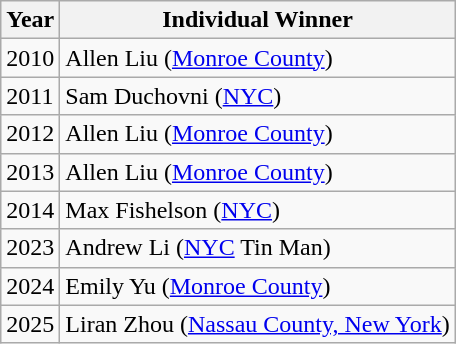<table class="wikitable">
<tr>
<th>Year</th>
<th>Individual Winner</th>
</tr>
<tr>
<td>2010</td>
<td>Allen Liu (<a href='#'>Monroe County</a>)</td>
</tr>
<tr>
<td>2011</td>
<td>Sam Duchovni (<a href='#'>NYC</a>)</td>
</tr>
<tr>
<td>2012</td>
<td>Allen Liu (<a href='#'>Monroe County</a>)</td>
</tr>
<tr>
<td>2013</td>
<td>Allen Liu (<a href='#'>Monroe County</a>)</td>
</tr>
<tr>
<td>2014</td>
<td>Max Fishelson (<a href='#'>NYC</a>)</td>
</tr>
<tr>
<td>2023</td>
<td>Andrew Li (<a href='#'>NYC</a> Tin Man)</td>
</tr>
<tr>
<td>2024</td>
<td>Emily Yu (<a href='#'>Monroe County</a>)</td>
</tr>
<tr>
<td>2025</td>
<td>Liran Zhou (<a href='#'>Nassau County, New York</a>)</td>
</tr>
</table>
